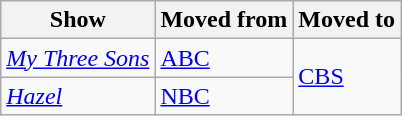<table class="wikitable">
<tr>
<th>Show</th>
<th>Moved from</th>
<th>Moved to</th>
</tr>
<tr>
<td><em><a href='#'>My Three Sons</a></em></td>
<td><a href='#'>ABC</a></td>
<td rowspan="2"><a href='#'>CBS</a></td>
</tr>
<tr>
<td><em><a href='#'>Hazel</a></em></td>
<td><a href='#'>NBC</a></td>
</tr>
</table>
